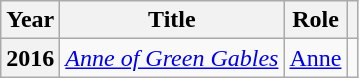<table class="wikitable  plainrowheaders">
<tr>
<th scope="col">Year</th>
<th scope="col">Title</th>
<th scope="col">Role</th>
<th scope="col" class="unsortable"></th>
</tr>
<tr>
<th scope="row">2016</th>
<td><em><a href='#'>Anne of Green Gables</a></em></td>
<td><a href='#'>Anne</a></td>
<td></td>
</tr>
</table>
